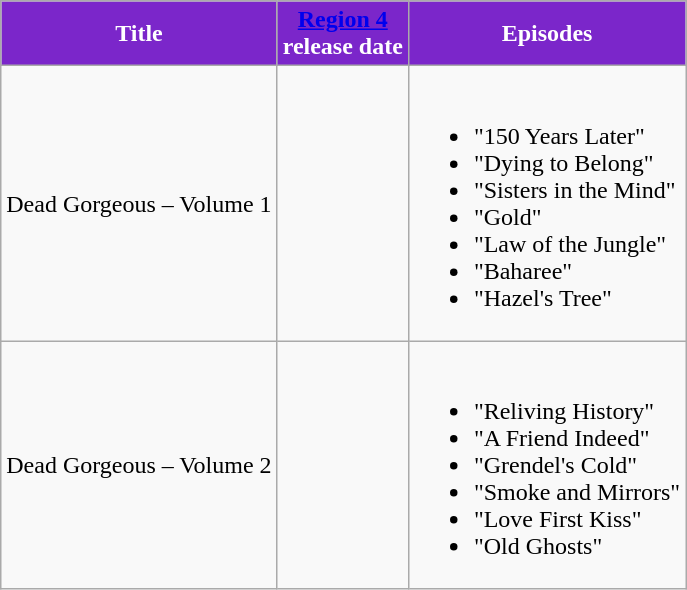<table class="wikitable">
<tr style="color:white">
<th style="background: #7B26CA;">Title</th>
<th style="background: #7B26CA;"><a href='#'>Region 4</a><br>release date</th>
<th style="background: #7B26CA;">Episodes</th>
</tr>
<tr>
<td>Dead Gorgeous – Volume 1</td>
<td></td>
<td><br><ul><li>"150 Years Later"</li><li>"Dying to Belong"</li><li>"Sisters in the Mind"</li><li>"Gold"</li><li>"Law of the Jungle"</li><li>"Baharee"</li><li>"Hazel's Tree"</li></ul></td>
</tr>
<tr>
<td>Dead Gorgeous – Volume 2</td>
<td></td>
<td><br><ul><li>"Reliving History"</li><li>"A Friend Indeed"</li><li>"Grendel's Cold"</li><li>"Smoke and Mirrors"</li><li>"Love First Kiss"</li><li>"Old Ghosts"</li></ul></td>
</tr>
</table>
